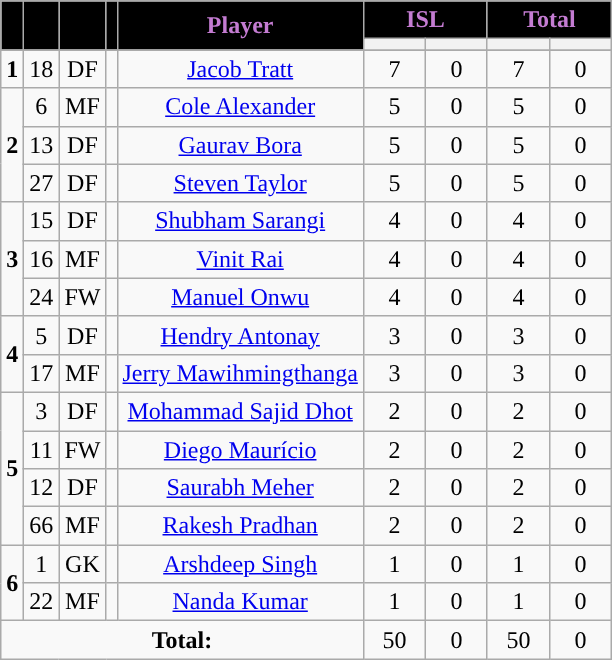<table class="wikitable" style="text-align:center;">
<tr>
<th rowspan="2" style="background:#000000; color:#C47CD2;!width=15"></th>
<th rowspan="2" style="background:#000000; color:#C47CD2;!width=15"></th>
<th rowspan="2" style="background:#000000; color:#C47CD2;!width=15"></th>
<th rowspan="2" style="background:#000000; color:#C47CD2;!width=15"></th>
<th rowspan="2" style="background:#000000; color:#C47CD2;">Player</th>
<th colspan="2" style="background:#000000; color:#C47CD2;">ISL</th>
<th colspan="2" style="background:#000000; color:#C47CD2;">Total</th>
</tr>
<tr>
<th width=34; background:#000000;></th>
<th width=34; background:#000000;></th>
<th width=34; background:#000000;></th>
<th width=34; background:#000000;></th>
</tr>
<tr>
</tr>
<tr>
<td rowspan=1><strong>1</strong></td>
<td>18</td>
<td>DF</td>
<td></td>
<td><a href='#'>Jacob Tratt</a></td>
<td>7</td>
<td>0</td>
<td>7</td>
<td>0</td>
</tr>
<tr>
<td rowspan=3><strong>2</strong></td>
<td>6</td>
<td>MF</td>
<td></td>
<td><a href='#'>Cole Alexander</a></td>
<td>5</td>
<td>0</td>
<td>5</td>
<td>0</td>
</tr>
<tr>
<td>13</td>
<td>DF</td>
<td></td>
<td><a href='#'>Gaurav Bora</a></td>
<td>5</td>
<td>0</td>
<td>5</td>
<td>0</td>
</tr>
<tr>
<td>27</td>
<td>DF</td>
<td></td>
<td><a href='#'>Steven Taylor</a></td>
<td>5</td>
<td>0</td>
<td>5</td>
<td>0</td>
</tr>
<tr>
<td rowspan=3><strong>3</strong></td>
<td>15</td>
<td>DF</td>
<td></td>
<td><a href='#'>Shubham Sarangi</a></td>
<td>4</td>
<td>0</td>
<td>4</td>
<td>0</td>
</tr>
<tr>
<td>16</td>
<td>MF</td>
<td></td>
<td><a href='#'>Vinit Rai</a></td>
<td>4</td>
<td>0</td>
<td>4</td>
<td>0</td>
</tr>
<tr>
<td>24</td>
<td>FW</td>
<td></td>
<td><a href='#'>Manuel Onwu</a></td>
<td>4</td>
<td>0</td>
<td>4</td>
<td>0</td>
</tr>
<tr>
<td rowspan=2><strong>4</strong></td>
<td>5</td>
<td>DF</td>
<td></td>
<td><a href='#'>Hendry Antonay</a></td>
<td>3</td>
<td>0</td>
<td>3</td>
<td>0</td>
</tr>
<tr>
<td>17</td>
<td>MF</td>
<td></td>
<td><a href='#'>Jerry Mawihmingthanga</a></td>
<td>3</td>
<td>0</td>
<td>3</td>
<td>0</td>
</tr>
<tr>
<td rowspan=4><strong>5</strong></td>
<td>3</td>
<td>DF</td>
<td></td>
<td><a href='#'>Mohammad Sajid Dhot</a></td>
<td>2</td>
<td>0</td>
<td>2</td>
<td>0</td>
</tr>
<tr>
<td>11</td>
<td>FW</td>
<td></td>
<td><a href='#'>Diego Maurício</a></td>
<td>2</td>
<td>0</td>
<td>2</td>
<td>0</td>
</tr>
<tr>
<td>12</td>
<td>DF</td>
<td></td>
<td><a href='#'>Saurabh Meher</a></td>
<td>2</td>
<td>0</td>
<td>2</td>
<td>0</td>
</tr>
<tr>
<td>66</td>
<td>MF</td>
<td></td>
<td><a href='#'>Rakesh Pradhan</a></td>
<td>2</td>
<td>0</td>
<td>2</td>
<td>0</td>
</tr>
<tr>
<td rowspan=2><strong>6</strong></td>
<td>1</td>
<td>GK</td>
<td></td>
<td><a href='#'>Arshdeep Singh</a></td>
<td>1</td>
<td>0</td>
<td>1</td>
<td>0</td>
</tr>
<tr>
<td>22</td>
<td>MF</td>
<td></td>
<td><a href='#'>Nanda Kumar</a></td>
<td>1</td>
<td>0</td>
<td>1</td>
<td>0</td>
</tr>
<tr>
<td colspan=5><strong>Total:</strong></td>
<td>50</td>
<td>0</td>
<td>50</td>
<td>0</td>
</tr>
</table>
